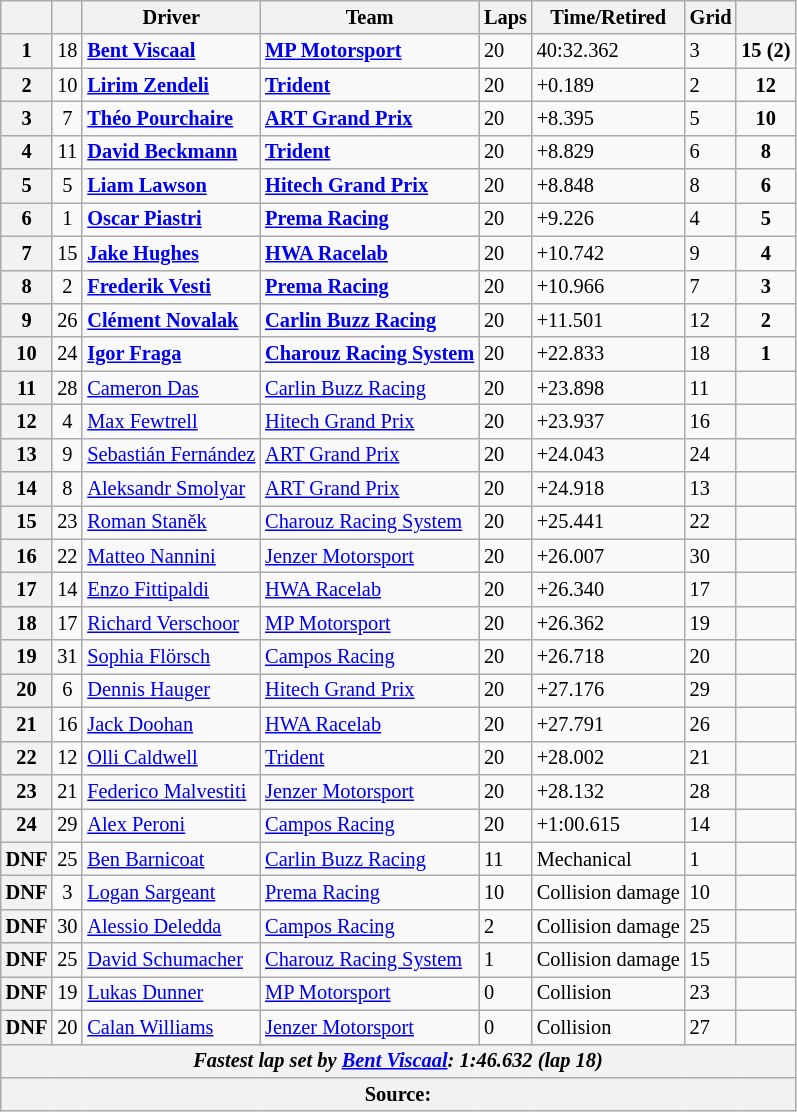<table class="wikitable" style="font-size:85%">
<tr>
<th></th>
<th></th>
<th>Driver</th>
<th>Team</th>
<th>Laps</th>
<th>Time/Retired</th>
<th>Grid</th>
<th></th>
</tr>
<tr>
<th>1</th>
<td align="center">18</td>
<td><strong> <a href='#'>Bent Viscaal</a></strong></td>
<td><strong><a href='#'>MP Motorsport</a></strong></td>
<td>20</td>
<td>40:32.362</td>
<td>3</td>
<td align="center"><strong>15 (2)</strong></td>
</tr>
<tr>
<th>2</th>
<td align="center">10</td>
<td><strong> <a href='#'>Lirim Zendeli</a></strong></td>
<td><a href='#'><strong>Trident</strong></a></td>
<td>20</td>
<td>+0.189</td>
<td>2</td>
<td align="center"><strong>12</strong></td>
</tr>
<tr>
<th>3</th>
<td align="center">7</td>
<td> <strong><a href='#'>Théo Pourchaire</a></strong></td>
<td><strong><a href='#'>ART Grand Prix</a></strong></td>
<td>20</td>
<td>+8.395</td>
<td>5</td>
<td align="center"><strong>10</strong></td>
</tr>
<tr>
<th>4</th>
<td align="center">11</td>
<td><strong> <a href='#'>David Beckmann</a></strong></td>
<td><a href='#'><strong>Trident</strong></a></td>
<td>20</td>
<td>+8.829</td>
<td>6</td>
<td align="center"><strong>8</strong></td>
</tr>
<tr>
<th>5</th>
<td align="center">5</td>
<td><strong> <a href='#'>Liam Lawson</a></strong></td>
<td><strong><a href='#'>Hitech Grand Prix</a></strong></td>
<td>20</td>
<td>+8.848</td>
<td>8</td>
<td align="center"><strong>6</strong></td>
</tr>
<tr>
<th>6</th>
<td align="center">1</td>
<td><strong> <a href='#'>Oscar Piastri</a></strong></td>
<td><strong><a href='#'>Prema Racing</a></strong></td>
<td>20</td>
<td>+9.226</td>
<td>4</td>
<td align="center"><strong>5</strong></td>
</tr>
<tr>
<th>7</th>
<td align="center">15</td>
<td><strong> <a href='#'>Jake Hughes</a></strong></td>
<td><a href='#'><strong>HWA Racelab</strong></a></td>
<td>20</td>
<td>+10.742</td>
<td>9</td>
<td align="center"><strong>4</strong></td>
</tr>
<tr>
<th>8</th>
<td align="center">2</td>
<td><strong> <a href='#'>Frederik Vesti</a></strong></td>
<td><strong><a href='#'>Prema Racing</a></strong></td>
<td>20</td>
<td>+10.966</td>
<td>7</td>
<td align="center"><strong>3</strong></td>
</tr>
<tr>
<th>9</th>
<td align="center">26</td>
<td><strong> <a href='#'>Clément Novalak</a></strong></td>
<td><a href='#'><strong>Carlin Buzz Racing</strong></a></td>
<td>20</td>
<td>+11.501</td>
<td>12</td>
<td align="center"><strong>2</strong></td>
</tr>
<tr>
<th>10</th>
<td align="center">24</td>
<td><strong> <a href='#'>Igor Fraga</a></strong></td>
<td><strong><a href='#'>Charouz Racing System</a></strong></td>
<td>20</td>
<td>+22.833</td>
<td>18</td>
<td align="center"><strong>1</strong></td>
</tr>
<tr>
<th>11</th>
<td align="center">28</td>
<td> <a href='#'>Cameron Das</a></td>
<td><a href='#'>Carlin Buzz Racing</a></td>
<td>20</td>
<td>+23.898</td>
<td>11</td>
<td align="center"></td>
</tr>
<tr>
<th>12</th>
<td align="center">4</td>
<td> <a href='#'>Max Fewtrell</a></td>
<td><a href='#'>Hitech Grand Prix</a></td>
<td>20</td>
<td>+23.937</td>
<td>16</td>
<td align="center"></td>
</tr>
<tr>
<th>13</th>
<td align="center">9</td>
<td> <a href='#'>Sebastián Fernández</a></td>
<td><a href='#'>ART Grand Prix</a></td>
<td>20</td>
<td>+24.043</td>
<td>24</td>
<td align="center"></td>
</tr>
<tr>
<th>14</th>
<td align="center">8</td>
<td> <a href='#'>Aleksandr Smolyar</a></td>
<td><a href='#'>ART Grand Prix</a></td>
<td>20</td>
<td>+24.918</td>
<td>13</td>
<td align="center"></td>
</tr>
<tr>
<th>15</th>
<td align="center">23</td>
<td> <a href='#'>Roman Staněk</a></td>
<td><a href='#'>Charouz Racing System</a></td>
<td>20</td>
<td>+25.441</td>
<td>22</td>
<td align="center"></td>
</tr>
<tr>
<th>16</th>
<td align="center">22</td>
<td> <a href='#'>Matteo Nannini</a></td>
<td><a href='#'>Jenzer Motorsport</a></td>
<td>20</td>
<td>+26.007</td>
<td>30</td>
<td align="center"></td>
</tr>
<tr>
<th>17</th>
<td align="center">14</td>
<td> <a href='#'>Enzo Fittipaldi</a></td>
<td><a href='#'>HWA Racelab</a></td>
<td>20</td>
<td>+26.340</td>
<td>17</td>
<td align="center"></td>
</tr>
<tr>
<th>18</th>
<td align="center">17</td>
<td> <a href='#'>Richard Verschoor</a></td>
<td><a href='#'>MP Motorsport</a></td>
<td>20</td>
<td>+26.362</td>
<td>19</td>
<td align="center"></td>
</tr>
<tr>
<th>19</th>
<td align="center">31</td>
<td> <a href='#'>Sophia Flörsch</a></td>
<td><a href='#'>Campos Racing</a></td>
<td>20</td>
<td>+26.718</td>
<td>20</td>
<td align="center"></td>
</tr>
<tr>
<th>20</th>
<td align="center">6</td>
<td> <a href='#'>Dennis Hauger</a></td>
<td><a href='#'>Hitech Grand Prix</a></td>
<td>20</td>
<td>+27.176</td>
<td>29</td>
<td align="center"></td>
</tr>
<tr>
<th>21</th>
<td align="center">16</td>
<td> <a href='#'>Jack Doohan</a></td>
<td><a href='#'>HWA Racelab</a></td>
<td>20</td>
<td>+27.791</td>
<td>26</td>
<td align="center"></td>
</tr>
<tr>
<th>22</th>
<td align="center">12</td>
<td> <a href='#'>Olli Caldwell</a></td>
<td><a href='#'>Trident</a></td>
<td>20</td>
<td>+28.002</td>
<td>21</td>
<td align="center"></td>
</tr>
<tr>
<th>23</th>
<td align="center">21</td>
<td> <a href='#'>Federico Malvestiti</a></td>
<td><a href='#'>Jenzer Motorsport</a></td>
<td>20</td>
<td>+28.132</td>
<td>28</td>
<td align="center"></td>
</tr>
<tr>
<th>24</th>
<td align="center">29</td>
<td> <a href='#'>Alex Peroni</a></td>
<td><a href='#'>Campos Racing</a></td>
<td>20</td>
<td>+1:00.615</td>
<td>14</td>
<td align="center"></td>
</tr>
<tr>
<th>DNF</th>
<td align="center">25</td>
<td> <a href='#'>Ben Barnicoat</a></td>
<td><a href='#'>Carlin Buzz Racing</a></td>
<td>11</td>
<td>Mechanical</td>
<td>1</td>
<td align="center"></td>
</tr>
<tr>
<th>DNF</th>
<td align="center">3</td>
<td> <a href='#'>Logan Sargeant</a></td>
<td><a href='#'>Prema Racing</a></td>
<td>10</td>
<td>Collision damage</td>
<td>10</td>
<td align="center"></td>
</tr>
<tr>
<th>DNF</th>
<td align="center">30</td>
<td> <a href='#'>Alessio Deledda</a></td>
<td><a href='#'>Campos Racing</a></td>
<td>2</td>
<td>Collision damage</td>
<td>25</td>
<td align="center"></td>
</tr>
<tr>
<th>DNF</th>
<td align="center">25</td>
<td> <a href='#'>David Schumacher</a></td>
<td><a href='#'>Charouz Racing System</a></td>
<td>1</td>
<td>Collision damage</td>
<td>15</td>
<td align="center"></td>
</tr>
<tr>
<th>DNF</th>
<td align="center">19</td>
<td> <a href='#'>Lukas Dunner</a></td>
<td><a href='#'>MP Motorsport</a></td>
<td>0</td>
<td>Collision</td>
<td>23</td>
<td align="center"></td>
</tr>
<tr>
<th>DNF</th>
<td align="center">20</td>
<td> <a href='#'>Calan Williams</a></td>
<td><a href='#'>Jenzer Motorsport</a></td>
<td>0</td>
<td>Collision</td>
<td>27</td>
<td align="center"></td>
</tr>
<tr>
<th colspan="8" align="center"><em>Fastest lap set by  <a href='#'>Bent Viscaal</a>: 1:46.632 (lap 18)</em></th>
</tr>
<tr>
<th colspan="8">Source:</th>
</tr>
</table>
